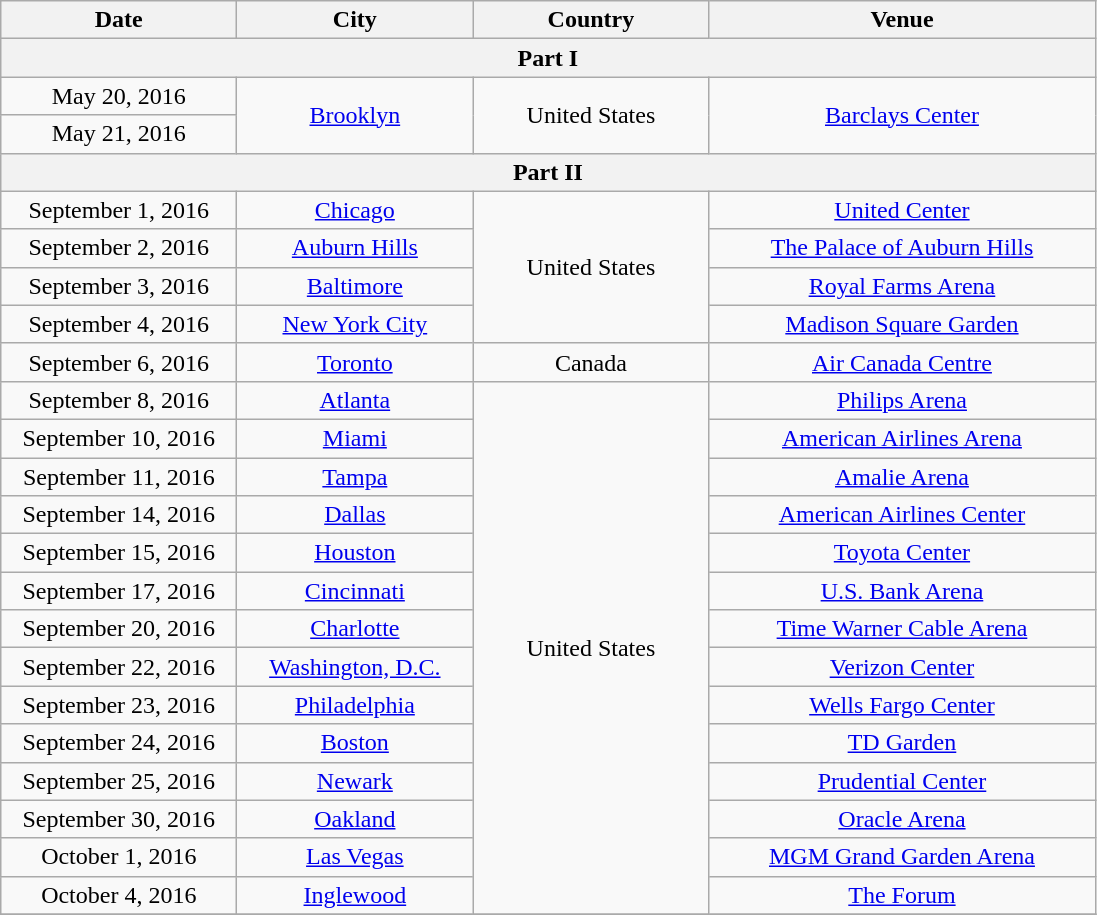<table class="wikitable" style="text-align:center;">
<tr>
<th style="width:150px;">Date</th>
<th style="width:150px;">City</th>
<th style="width:150px;">Country</th>
<th style="width:250px;">Venue</th>
</tr>
<tr>
<th colspan="4">Part I</th>
</tr>
<tr>
<td>May 20, 2016</td>
<td rowspan="2"><a href='#'>Brooklyn</a></td>
<td rowspan="2">United States</td>
<td rowspan="2"><a href='#'>Barclays Center</a></td>
</tr>
<tr>
<td>May 21, 2016</td>
</tr>
<tr>
<th colspan="4">Part II</th>
</tr>
<tr>
<td>September 1, 2016</td>
<td><a href='#'>Chicago</a></td>
<td rowspan="4">United States</td>
<td><a href='#'>United Center</a></td>
</tr>
<tr>
<td>September 2, 2016</td>
<td><a href='#'>Auburn Hills</a></td>
<td><a href='#'>The Palace of Auburn Hills</a></td>
</tr>
<tr>
<td>September 3, 2016</td>
<td><a href='#'>Baltimore</a></td>
<td><a href='#'>Royal Farms Arena</a></td>
</tr>
<tr>
<td>September 4, 2016</td>
<td><a href='#'>New York City</a></td>
<td><a href='#'>Madison Square Garden</a></td>
</tr>
<tr>
<td>September 6, 2016</td>
<td><a href='#'>Toronto</a></td>
<td>Canada</td>
<td><a href='#'>Air Canada Centre</a></td>
</tr>
<tr>
<td>September 8, 2016</td>
<td><a href='#'>Atlanta</a></td>
<td rowspan="14">United States</td>
<td><a href='#'>Philips Arena</a></td>
</tr>
<tr>
<td>September 10, 2016</td>
<td><a href='#'>Miami</a></td>
<td><a href='#'>American Airlines Arena</a></td>
</tr>
<tr>
<td>September 11, 2016</td>
<td><a href='#'>Tampa</a></td>
<td><a href='#'>Amalie Arena</a></td>
</tr>
<tr>
<td>September 14, 2016</td>
<td><a href='#'>Dallas</a></td>
<td><a href='#'>American Airlines Center</a></td>
</tr>
<tr>
<td>September 15, 2016</td>
<td><a href='#'>Houston</a></td>
<td><a href='#'>Toyota Center</a></td>
</tr>
<tr>
<td>September 17, 2016</td>
<td><a href='#'>Cincinnati</a></td>
<td><a href='#'>U.S. Bank Arena</a></td>
</tr>
<tr>
<td>September 20, 2016</td>
<td><a href='#'>Charlotte</a></td>
<td><a href='#'>Time Warner Cable Arena</a></td>
</tr>
<tr>
<td>September 22, 2016</td>
<td><a href='#'>Washington, D.C.</a></td>
<td><a href='#'>Verizon Center</a></td>
</tr>
<tr>
<td>September 23, 2016</td>
<td><a href='#'>Philadelphia</a></td>
<td><a href='#'>Wells Fargo Center</a></td>
</tr>
<tr>
<td>September 24, 2016</td>
<td><a href='#'>Boston</a></td>
<td><a href='#'>TD Garden</a></td>
</tr>
<tr>
<td>September 25, 2016</td>
<td><a href='#'>Newark</a></td>
<td><a href='#'>Prudential Center</a></td>
</tr>
<tr>
<td>September 30, 2016</td>
<td><a href='#'>Oakland</a></td>
<td><a href='#'>Oracle Arena</a></td>
</tr>
<tr>
<td>October 1, 2016</td>
<td><a href='#'>Las Vegas</a></td>
<td><a href='#'>MGM Grand Garden Arena</a></td>
</tr>
<tr>
<td>October 4, 2016</td>
<td><a href='#'>Inglewood</a></td>
<td><a href='#'>The Forum</a></td>
</tr>
<tr>
</tr>
</table>
